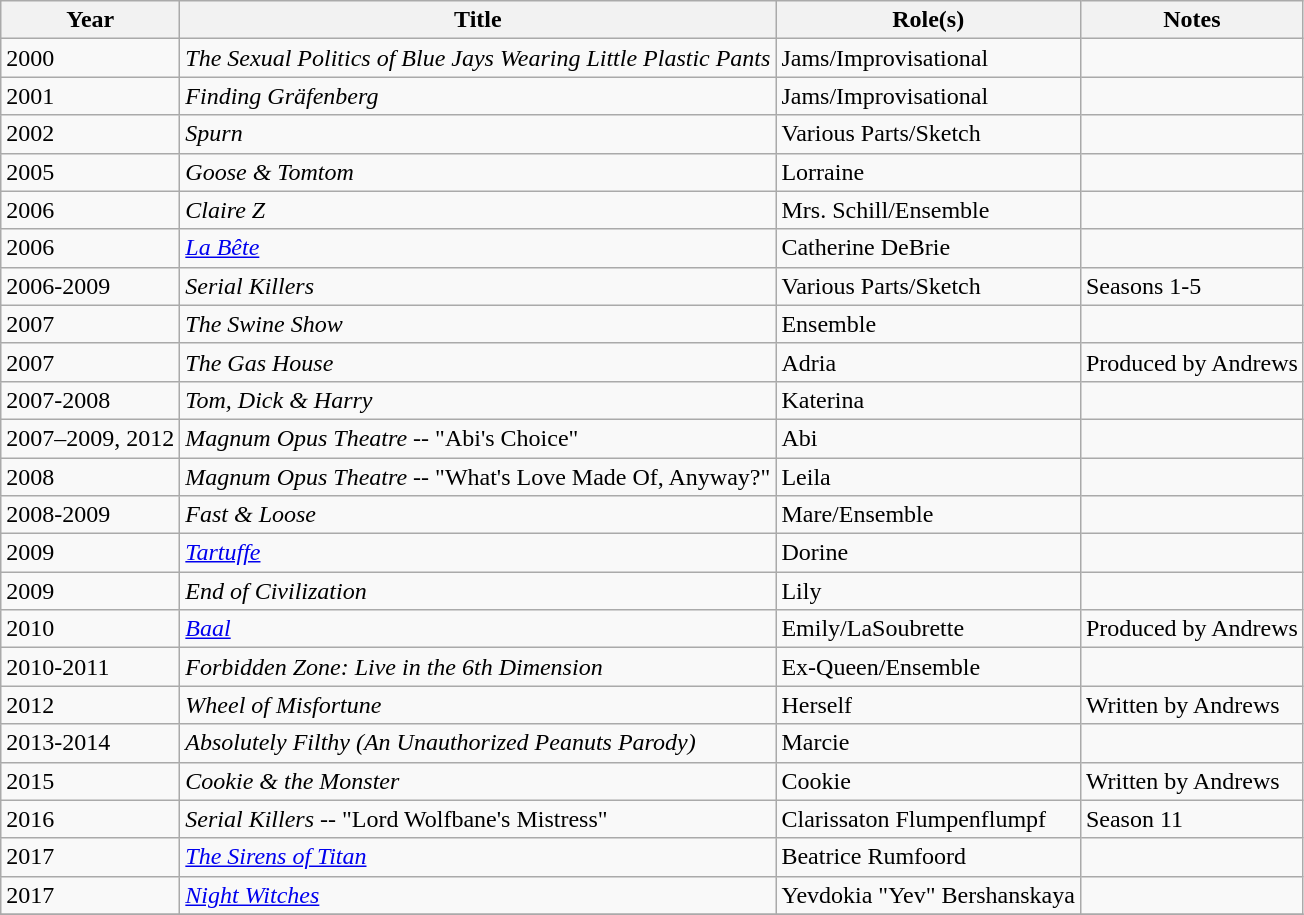<table class="wikitable sortable">
<tr>
<th>Year</th>
<th>Title</th>
<th>Role(s)</th>
<th class="unsortable">Notes</th>
</tr>
<tr>
<td>2000</td>
<td><em>The Sexual Politics of Blue Jays Wearing Little Plastic Pants</em></td>
<td>Jams/Improvisational</td>
<td></td>
</tr>
<tr>
<td>2001</td>
<td><em>Finding Gräfenberg</em></td>
<td>Jams/Improvisational</td>
<td></td>
</tr>
<tr>
<td>2002</td>
<td><em>Spurn</em></td>
<td>Various Parts/Sketch</td>
<td></td>
</tr>
<tr>
<td>2005</td>
<td><em>Goose & Tomtom</em></td>
<td>Lorraine</td>
<td></td>
</tr>
<tr>
<td>2006</td>
<td><em>Claire Z</em></td>
<td>Mrs. Schill/Ensemble</td>
<td></td>
</tr>
<tr>
<td>2006</td>
<td><em><a href='#'>La Bête</a></em></td>
<td>Catherine DeBrie</td>
<td></td>
</tr>
<tr>
<td>2006-2009</td>
<td><em>Serial Killers</em></td>
<td>Various Parts/Sketch</td>
<td>Seasons 1-5</td>
</tr>
<tr>
<td>2007</td>
<td><em>The Swine Show</em></td>
<td>Ensemble</td>
<td></td>
</tr>
<tr>
<td>2007</td>
<td><em>The Gas House</em></td>
<td>Adria</td>
<td>Produced by Andrews</td>
</tr>
<tr>
<td>2007-2008</td>
<td><em>Tom, Dick & Harry</em></td>
<td>Katerina</td>
<td></td>
</tr>
<tr>
<td>2007–2009, 2012</td>
<td><em>Magnum Opus Theatre</em> -- "Abi's Choice"</td>
<td>Abi</td>
<td></td>
</tr>
<tr>
<td>2008</td>
<td><em>Magnum Opus Theatre</em> -- "What's Love Made Of, Anyway?"</td>
<td>Leila</td>
<td></td>
</tr>
<tr>
<td>2008-2009</td>
<td><em>Fast & Loose</em></td>
<td>Mare/Ensemble</td>
<td></td>
</tr>
<tr>
<td>2009</td>
<td><em><a href='#'>Tartuffe</a></em></td>
<td>Dorine</td>
<td></td>
</tr>
<tr>
<td>2009</td>
<td><em>End of Civilization</em></td>
<td>Lily</td>
<td></td>
</tr>
<tr>
<td>2010</td>
<td><em><a href='#'>Baal</a></em></td>
<td>Emily/LaSoubrette</td>
<td>Produced by Andrews</td>
</tr>
<tr>
<td>2010-2011</td>
<td><em>Forbidden Zone: Live in the 6th Dimension</em></td>
<td>Ex-Queen/Ensemble</td>
<td></td>
</tr>
<tr>
<td>2012</td>
<td><em>Wheel of Misfortune</em></td>
<td>Herself</td>
<td>Written by Andrews</td>
</tr>
<tr>
<td>2013-2014</td>
<td><em>Absolutely Filthy (An Unauthorized Peanuts Parody)</em></td>
<td>Marcie</td>
<td></td>
</tr>
<tr>
<td>2015</td>
<td><em>Cookie & the Monster</em></td>
<td>Cookie</td>
<td>Written by Andrews</td>
</tr>
<tr>
<td>2016</td>
<td><em>Serial Killers</em> -- "Lord Wolfbane's Mistress"</td>
<td>Clarissaton Flumpenflumpf</td>
<td>Season 11</td>
</tr>
<tr>
<td>2017</td>
<td><em><a href='#'>The Sirens of Titan</a></em></td>
<td>Beatrice Rumfoord</td>
<td></td>
</tr>
<tr>
<td>2017</td>
<td><em><a href='#'>Night Witches</a></em></td>
<td>Yevdokia "Yev" Bershanskaya</td>
<td></td>
</tr>
<tr>
</tr>
</table>
